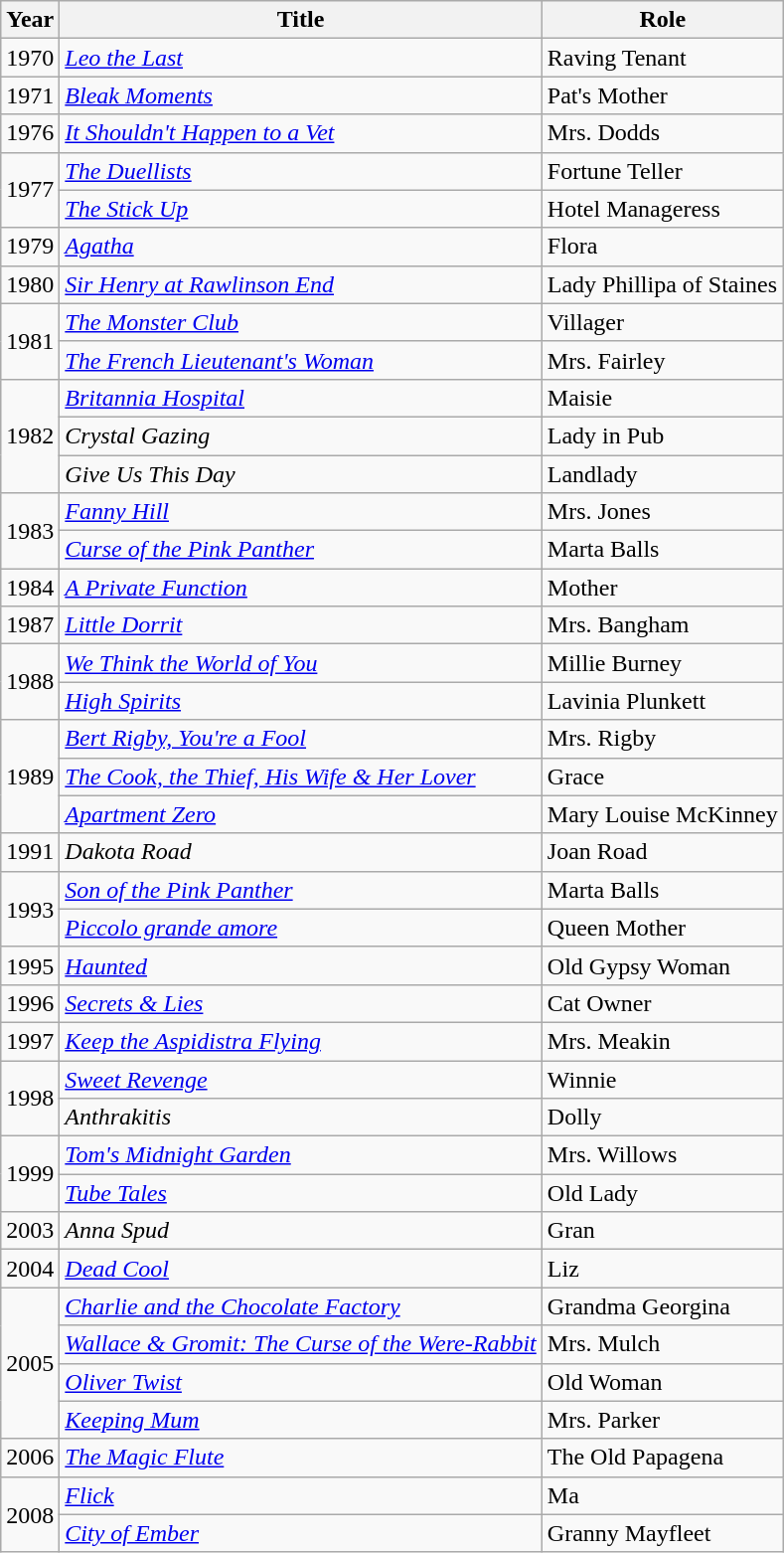<table class="wikitable">
<tr>
<th>Year</th>
<th>Title</th>
<th>Role</th>
</tr>
<tr>
<td>1970</td>
<td><em><a href='#'>Leo the Last</a></em></td>
<td>Raving Tenant </td>
</tr>
<tr>
<td>1971</td>
<td><em><a href='#'>Bleak Moments</a></em></td>
<td>Pat's Mother</td>
</tr>
<tr>
<td>1976</td>
<td><em><a href='#'>It Shouldn't Happen to a Vet</a></em></td>
<td>Mrs. Dodds</td>
</tr>
<tr>
<td rowspan="2">1977</td>
<td><em><a href='#'>The Duellists</a></em></td>
<td>Fortune Teller</td>
</tr>
<tr>
<td><em><a href='#'>The Stick Up</a></em></td>
<td>Hotel Manageress</td>
</tr>
<tr>
<td>1979</td>
<td><em><a href='#'>Agatha</a></em></td>
<td>Flora</td>
</tr>
<tr>
<td>1980</td>
<td><em><a href='#'>Sir Henry at Rawlinson End</a></em></td>
<td>Lady Phillipa of Staines</td>
</tr>
<tr>
<td rowspan="2">1981</td>
<td><em><a href='#'>The Monster Club</a></em></td>
<td>Villager </td>
</tr>
<tr>
<td><em><a href='#'>The French Lieutenant's Woman</a></em></td>
<td>Mrs. Fairley</td>
</tr>
<tr>
<td rowspan="3">1982</td>
<td><em><a href='#'>Britannia Hospital</a></em></td>
<td>Maisie</td>
</tr>
<tr>
<td><em>Crystal Gazing</em></td>
<td>Lady in Pub</td>
</tr>
<tr>
<td><em>Give Us This Day</em></td>
<td>Landlady</td>
</tr>
<tr>
<td rowspan="2">1983</td>
<td><em><a href='#'>Fanny Hill</a></em></td>
<td>Mrs. Jones </td>
</tr>
<tr>
<td><em><a href='#'>Curse of the Pink Panther</a></em></td>
<td>Marta Balls</td>
</tr>
<tr>
<td>1984</td>
<td><em><a href='#'>A Private Function</a></em></td>
<td>Mother</td>
</tr>
<tr>
<td>1987</td>
<td><em><a href='#'>Little Dorrit</a></em></td>
<td>Mrs. Bangham</td>
</tr>
<tr>
<td rowspan="2">1988</td>
<td><em><a href='#'>We Think the World of You</a></em></td>
<td>Millie Burney</td>
</tr>
<tr>
<td><em><a href='#'>High Spirits</a></em></td>
<td>Lavinia Plunkett</td>
</tr>
<tr>
<td rowspan="3">1989</td>
<td><em><a href='#'>Bert Rigby, You're a Fool</a></em></td>
<td>Mrs. Rigby</td>
</tr>
<tr>
<td><em><a href='#'>The Cook, the Thief, His Wife & Her Lover</a></em></td>
<td>Grace</td>
</tr>
<tr>
<td><em><a href='#'>Apartment Zero</a></em></td>
<td>Mary Louise McKinney</td>
</tr>
<tr>
<td>1991</td>
<td><em>Dakota Road</em></td>
<td>Joan Road</td>
</tr>
<tr>
<td rowspan="2">1993</td>
<td><em><a href='#'>Son of the Pink Panther</a></em></td>
<td>Marta Balls</td>
</tr>
<tr>
<td><em><a href='#'>Piccolo grande amore</a></em></td>
<td>Queen Mother</td>
</tr>
<tr>
<td>1995</td>
<td><em><a href='#'>Haunted</a></em></td>
<td>Old Gypsy Woman</td>
</tr>
<tr>
<td>1996</td>
<td><em><a href='#'>Secrets & Lies</a></em></td>
<td>Cat Owner</td>
</tr>
<tr>
<td>1997</td>
<td><em><a href='#'>Keep the Aspidistra Flying</a></em></td>
<td>Mrs. Meakin</td>
</tr>
<tr>
<td rowspan="2">1998</td>
<td><em><a href='#'>Sweet Revenge</a></em></td>
<td>Winnie</td>
</tr>
<tr>
<td><em>Anthrakitis</em> </td>
<td>Dolly</td>
</tr>
<tr>
<td rowspan="2">1999</td>
<td><em><a href='#'>Tom's Midnight Garden</a></em></td>
<td>Mrs. Willows</td>
</tr>
<tr>
<td><em><a href='#'>Tube Tales</a></em></td>
<td>Old Lady </td>
</tr>
<tr>
<td>2003</td>
<td><em>Anna Spud</em> </td>
<td>Gran</td>
</tr>
<tr>
<td>2004</td>
<td><em><a href='#'>Dead Cool</a></em></td>
<td>Liz</td>
</tr>
<tr>
<td rowspan="4">2005</td>
<td><em><a href='#'>Charlie and the Chocolate Factory</a></em></td>
<td>Grandma Georgina</td>
</tr>
<tr>
<td><em><a href='#'>Wallace & Gromit: The Curse of the Were-Rabbit</a></em></td>
<td>Mrs. Mulch </td>
</tr>
<tr>
<td><em><a href='#'>Oliver Twist</a></em></td>
<td>Old Woman</td>
</tr>
<tr>
<td><em><a href='#'>Keeping Mum</a></em></td>
<td>Mrs. Parker</td>
</tr>
<tr>
<td>2006</td>
<td><em><a href='#'>The Magic Flute</a></em></td>
<td>The Old Papagena</td>
</tr>
<tr>
<td rowspan="2">2008</td>
<td><em><a href='#'>Flick</a></em></td>
<td>Ma</td>
</tr>
<tr>
<td><em><a href='#'>City of Ember</a></em></td>
<td>Granny Mayfleet</td>
</tr>
</table>
